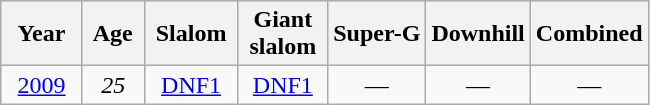<table class=wikitable style="text-align:center">
<tr>
<th>  Year  </th>
<th> Age </th>
<th> Slalom </th>
<th> Giant <br> slalom </th>
<th>Super-G</th>
<th>Downhill</th>
<th>Combined</th>
</tr>
<tr>
<td><a href='#'>2009</a></td>
<td><em>25</em></td>
<td><a href='#'>DNF1</a></td>
<td><a href='#'>DNF1</a></td>
<td>—</td>
<td>—</td>
<td>—</td>
</tr>
</table>
